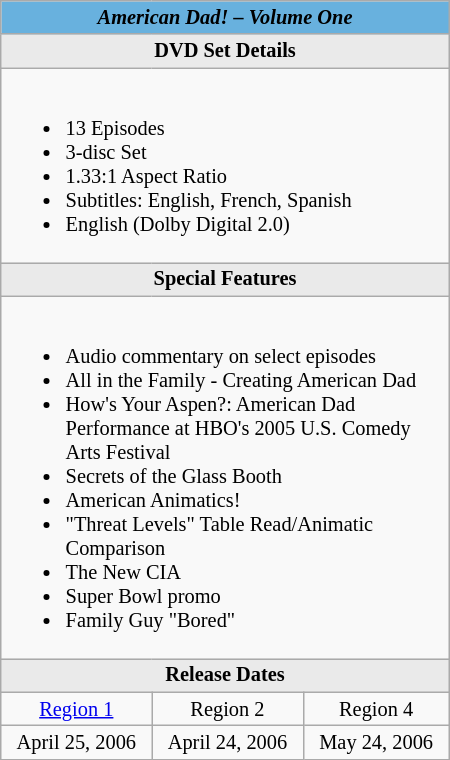<table class="wikitable" style="width:300px; font-size:85%; float:right; text-align:center; margin:0 0 0 1em; border:1px #aaa solid;">
<tr style="background:#68B1DE">
<td style="text-align:center;" colspan="3"><span><strong><em>American Dad! – Volume One</em></strong></span></td>
</tr>
<tr style="vertical-align:top;">
<td colspan="3" style="text-align:center; background:#eaeaea;"><strong>DVD Set Details</strong></td>
</tr>
<tr style="vertical-align:top;">
<td colspan="3" style="text-align:left;"><br><ul><li>13 Episodes</li><li>3-disc Set</li><li>1.33:1 Aspect Ratio</li><li>Subtitles: English, French, Spanish</li><li>English (Dolby Digital 2.0)</li></ul></td>
</tr>
<tr style="vertical-align:top;">
<td colspan="3" style="text-align:center; background:#eaeaea;"><strong>Special Features</strong></td>
</tr>
<tr style="vertical-align:top; text-align:left;">
<td colspan="3" style="text-align:left; width:500px;"><br><ul><li>Audio commentary on select episodes</li><li>All in the Family - Creating American Dad</li><li>How's Your Aspen?: American Dad Performance at HBO's 2005 U.S. Comedy Arts Festival</li><li>Secrets of the Glass Booth</li><li>American Animatics!</li><li>"Threat Levels" Table Read/Animatic Comparison</li><li>The New CIA</li><li>Super Bowl promo</li><li>Family Guy "Bored"</li></ul></td>
</tr>
<tr>
<td colspan="3" style="text-align:center; background:#eaeaea;"><strong>Release Dates</strong></td>
</tr>
<tr style="vertical-align:top;">
<td style="text-align:center;"><a href='#'>Region 1</a></td>
<td style="text-align:center;">Region 2</td>
<td style="text-align:center;">Region 4</td>
</tr>
<tr style="text-align:center;">
<td>April 25, 2006</td>
<td>April 24, 2006</td>
<td>May 24, 2006</td>
</tr>
</table>
